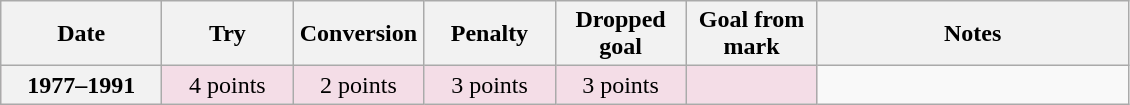<table class="wikitable">
<tr>
<th scope="col" width="100px">Date</th>
<th scope="col" width="80px">Try</th>
<th scope="col" width="80px">Conversion</th>
<th scope="col" width="80px">Penalty</th>
<th scope="col" width="80px">Dropped goal</th>
<th scope="col" width="80px">Goal from mark</th>
<th scope="col" width="200px">Notes<br></th>
</tr>
<tr style="text-align:center;   background:#F4DDE7;">
<th>1977–1991</th>
<td>4 points</td>
<td>2 points</td>
<td>3 points</td>
<td>3 points</td>
<td><br></td>
</tr>
</table>
